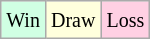<table class="wikitable">
<tr>
<td style="background:#d0ffe3;"><small>Win</small></td>
<td style="background:#ffd;"><small>Draw</small></td>
<td style="background:#ffd0e3;"><small>Loss</small></td>
</tr>
</table>
